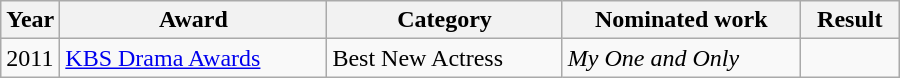<table class="wikitable" style="width:600px">
<tr>
<th width=10>Year</th>
<th>Award</th>
<th>Category</th>
<th>Nominated work</th>
<th>Result</th>
</tr>
<tr>
<td>2011</td>
<td><a href='#'>KBS Drama Awards</a></td>
<td>Best New Actress</td>
<td><em>My One and Only</em></td>
<td></td>
</tr>
</table>
